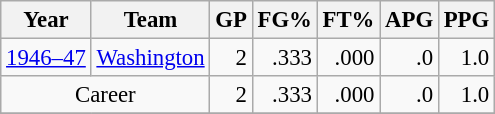<table class="wikitable sortable" style="font-size:95%; text-align:right;">
<tr>
<th>Year</th>
<th>Team</th>
<th>GP</th>
<th>FG%</th>
<th>FT%</th>
<th>APG</th>
<th>PPG</th>
</tr>
<tr>
<td style="text-align:left;"><a href='#'>1946–47</a></td>
<td style="text-align:left;"><a href='#'>Washington</a></td>
<td>2</td>
<td>.333</td>
<td>.000</td>
<td>.0</td>
<td>1.0</td>
</tr>
<tr>
<td style="text-align:center;" colspan="2">Career</td>
<td>2</td>
<td>.333</td>
<td>.000</td>
<td>.0</td>
<td>1.0</td>
</tr>
<tr>
</tr>
</table>
